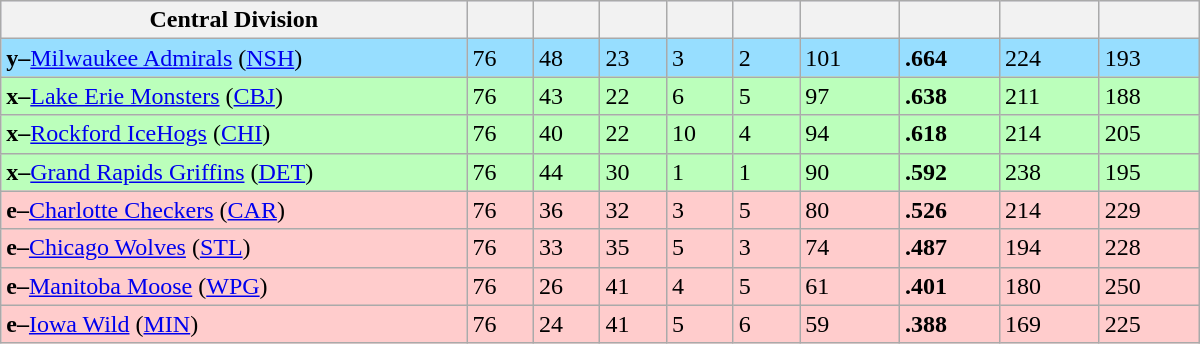<table class="wikitable" style="width:50em">
<tr bgcolor="#DDDDFF">
<th width="35%">Central Division</th>
<th width="5%"></th>
<th width="5%"></th>
<th width="5%"></th>
<th width="5%"></th>
<th width="5%"></th>
<th width="7.5%"></th>
<th width="7.5%"></th>
<th width="7.5%"></th>
<th width="7.5%"></th>
</tr>
<tr bgcolor=#97deff>
<td><strong>y–</strong><a href='#'>Milwaukee Admirals</a> (<a href='#'>NSH</a>)</td>
<td>76</td>
<td>48</td>
<td>23</td>
<td>3</td>
<td>2</td>
<td>101</td>
<td><strong>.664</strong></td>
<td>224</td>
<td>193</td>
</tr>
<tr bgcolor=#bbffbb>
<td><strong>x–</strong><a href='#'>Lake Erie Monsters</a> (<a href='#'>CBJ</a>)</td>
<td>76</td>
<td>43</td>
<td>22</td>
<td>6</td>
<td>5</td>
<td>97</td>
<td><strong>.638</strong></td>
<td>211</td>
<td>188</td>
</tr>
<tr bgcolor=#bbffbb>
<td><strong>x–</strong><a href='#'>Rockford IceHogs</a> (<a href='#'>CHI</a>)</td>
<td>76</td>
<td>40</td>
<td>22</td>
<td>10</td>
<td>4</td>
<td>94</td>
<td><strong>.618</strong></td>
<td>214</td>
<td>205</td>
</tr>
<tr bgcolor=#bbffbb>
<td><strong>x–</strong><a href='#'>Grand Rapids Griffins</a> (<a href='#'>DET</a>)</td>
<td>76</td>
<td>44</td>
<td>30</td>
<td>1</td>
<td>1</td>
<td>90</td>
<td><strong>.592</strong></td>
<td>238</td>
<td>195</td>
</tr>
<tr bgcolor=#ffcccc>
<td><strong>e–</strong><a href='#'>Charlotte Checkers</a> (<a href='#'>CAR</a>)</td>
<td>76</td>
<td>36</td>
<td>32</td>
<td>3</td>
<td>5</td>
<td>80</td>
<td><strong>.526</strong></td>
<td>214</td>
<td>229</td>
</tr>
<tr bgcolor=#ffcccc>
<td><strong>e–</strong><a href='#'>Chicago Wolves</a> (<a href='#'>STL</a>)</td>
<td>76</td>
<td>33</td>
<td>35</td>
<td>5</td>
<td>3</td>
<td>74</td>
<td><strong>.487</strong></td>
<td>194</td>
<td>228</td>
</tr>
<tr bgcolor=#ffcccc>
<td><strong>e–</strong><a href='#'>Manitoba Moose</a> (<a href='#'>WPG</a>)</td>
<td>76</td>
<td>26</td>
<td>41</td>
<td>4</td>
<td>5</td>
<td>61</td>
<td><strong>.401</strong></td>
<td>180</td>
<td>250</td>
</tr>
<tr bgcolor=#ffcccc>
<td><strong>e–</strong><a href='#'>Iowa Wild</a> (<a href='#'>MIN</a>)</td>
<td>76</td>
<td>24</td>
<td>41</td>
<td>5</td>
<td>6</td>
<td>59</td>
<td><strong>.388</strong></td>
<td>169</td>
<td>225</td>
</tr>
</table>
